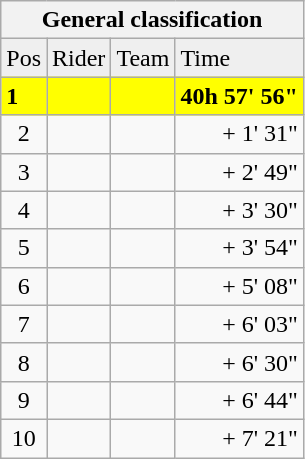<table class="wikitable">
<tr>
<th colspan=4>General classification</th>
</tr>
<tr bgcolor=#efefef>
<td>Pos</td>
<td>Rider</td>
<td>Team</td>
<td>Time</td>
</tr>
<tr bgcolor=Yellow>
<td><strong>1</strong></td>
<td><strong> </strong></td>
<td><strong></strong></td>
<td align="right"><strong>40h 57' 56"</strong></td>
</tr>
<tr>
<td style="text-align:center;">2</td>
<td> </td>
<td></td>
<td align="right">+ 1' 31"</td>
</tr>
<tr>
<td style="text-align:center;">3</td>
<td></td>
<td></td>
<td align="right">+ 2' 49"</td>
</tr>
<tr>
<td style="text-align:center;">4</td>
<td><s></s></td>
<td></td>
<td align="right">+ 3' 30"</td>
</tr>
<tr>
<td style="text-align:center;">5</td>
<td></td>
<td></td>
<td align="right">+ 3' 54"</td>
</tr>
<tr>
<td style="text-align:center;">6</td>
<td></td>
<td></td>
<td align="right">+ 5' 08"</td>
</tr>
<tr>
<td style="text-align:center;">7</td>
<td></td>
<td></td>
<td align="right">+ 6' 03"</td>
</tr>
<tr>
<td style="text-align:center;">8</td>
<td></td>
<td></td>
<td align="right">+ 6' 30"</td>
</tr>
<tr>
<td style="text-align:center;">9</td>
<td></td>
<td></td>
<td align="right">+ 6' 44"</td>
</tr>
<tr>
<td style="text-align:center;">10</td>
<td></td>
<td></td>
<td align="right">+ 7' 21"</td>
</tr>
</table>
